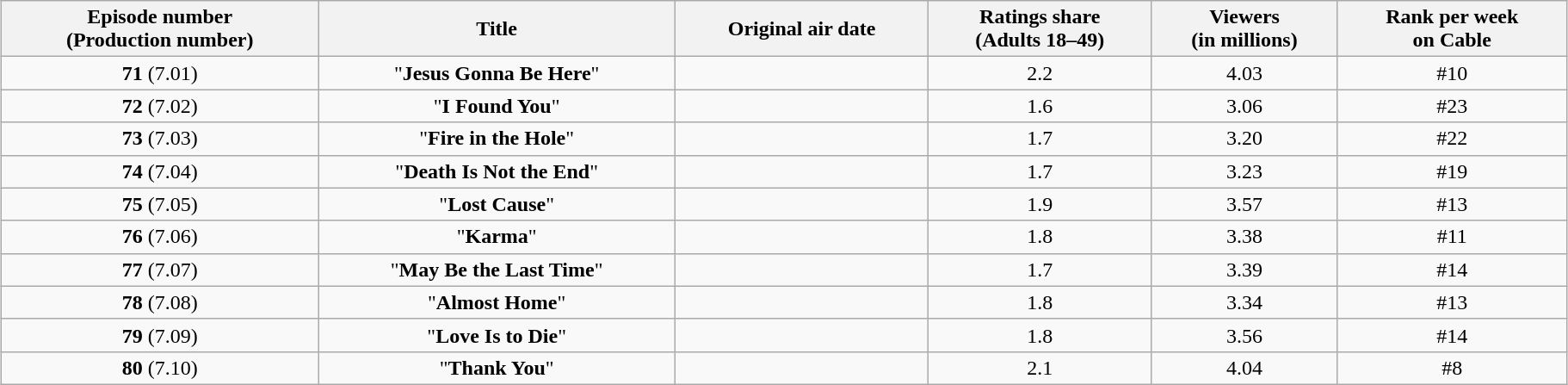<table class="wikitable" style="text-align:center; width: 96%; margin-left: auto; margin-right: auto;">
<tr>
<th>Episode number<br>(Production number)</th>
<th>Title</th>
<th>Original air date</th>
<th>Ratings share<br>(Adults 18–49)</th>
<th>Viewers<br>(in millions)</th>
<th>Rank per week<br>on Cable</th>
</tr>
<tr>
<td><strong>71</strong> (7.01)</td>
<td>"<strong>Jesus Gonna Be Here</strong>"</td>
<td></td>
<td>2.2</td>
<td>4.03</td>
<td>#10</td>
</tr>
<tr>
<td><strong>72</strong> (7.02)</td>
<td>"<strong>I Found You</strong>"</td>
<td></td>
<td>1.6</td>
<td>3.06</td>
<td>#23</td>
</tr>
<tr>
<td><strong>73</strong> (7.03)</td>
<td>"<strong>Fire in the Hole</strong>"</td>
<td></td>
<td>1.7</td>
<td>3.20</td>
<td>#22</td>
</tr>
<tr>
<td><strong>74</strong> (7.04)</td>
<td>"<strong>Death Is Not the End</strong>"</td>
<td></td>
<td>1.7</td>
<td>3.23</td>
<td>#19</td>
</tr>
<tr>
<td><strong>75</strong> (7.05)</td>
<td>"<strong>Lost Cause</strong>"</td>
<td></td>
<td>1.9</td>
<td>3.57</td>
<td>#13</td>
</tr>
<tr>
<td><strong>76</strong> (7.06)</td>
<td>"<strong>Karma</strong>"</td>
<td></td>
<td>1.8</td>
<td>3.38</td>
<td>#11</td>
</tr>
<tr>
<td><strong>77</strong> (7.07)</td>
<td>"<strong>May Be the Last Time</strong>"</td>
<td></td>
<td>1.7</td>
<td>3.39</td>
<td>#14</td>
</tr>
<tr>
<td><strong>78</strong> (7.08)</td>
<td>"<strong>Almost Home</strong>"</td>
<td></td>
<td>1.8</td>
<td>3.34</td>
<td>#13</td>
</tr>
<tr>
<td><strong>79</strong> (7.09)</td>
<td>"<strong>Love Is to Die</strong>"</td>
<td></td>
<td>1.8</td>
<td>3.56</td>
<td>#14</td>
</tr>
<tr>
<td><strong>80</strong> (7.10)</td>
<td>"<strong>Thank You</strong>"</td>
<td></td>
<td>2.1</td>
<td>4.04</td>
<td>#8</td>
</tr>
</table>
